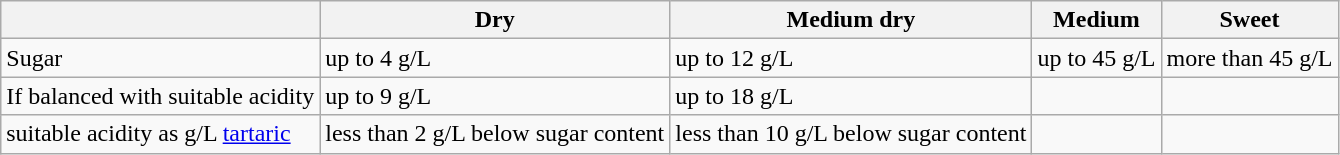<table class="wikitable">
<tr>
<th></th>
<th>Dry</th>
<th>Medium dry</th>
<th>Medium</th>
<th>Sweet</th>
</tr>
<tr>
<td>Sugar</td>
<td>up to 4 g/L</td>
<td>up to 12 g/L</td>
<td>up to 45 g/L</td>
<td>more than 45 g/L</td>
</tr>
<tr>
<td>If balanced with suitable acidity</td>
<td>up to 9 g/L</td>
<td>up to 18 g/L</td>
<td></td>
<td></td>
</tr>
<tr>
<td>suitable acidity as g/L <a href='#'>tartaric</a></td>
<td>less than 2 g/L below sugar content</td>
<td>less than 10 g/L below sugar content</td>
<td></td>
<td></td>
</tr>
</table>
